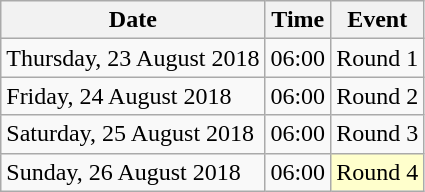<table class = "wikitable">
<tr>
<th>Date</th>
<th>Time</th>
<th>Event</th>
</tr>
<tr>
<td>Thursday, 23 August 2018</td>
<td>06:00</td>
<td>Round 1</td>
</tr>
<tr>
<td>Friday, 24 August 2018</td>
<td>06:00</td>
<td>Round 2</td>
</tr>
<tr>
<td>Saturday, 25 August 2018</td>
<td>06:00</td>
<td>Round 3</td>
</tr>
<tr>
<td>Sunday, 26 August 2018</td>
<td>06:00</td>
<td style="background:#ffffcc;">Round 4</td>
</tr>
</table>
